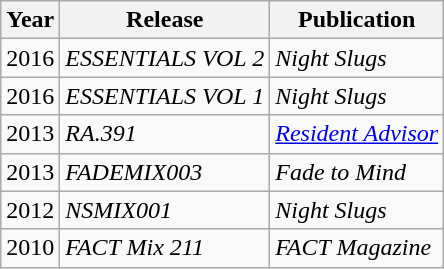<table class="wikitable">
<tr>
<th>Year</th>
<th>Release</th>
<th>Publication</th>
</tr>
<tr>
<td>2016</td>
<td><em>ESSENTIALS VOL 2</em></td>
<td><em>Night Slugs</em></td>
</tr>
<tr>
<td>2016</td>
<td><em>ESSENTIALS VOL 1</em></td>
<td><em>Night Slugs</em></td>
</tr>
<tr>
<td>2013</td>
<td><em>RA.391</em></td>
<td><em><a href='#'>Resident Advisor</a></em></td>
</tr>
<tr>
<td>2013</td>
<td><em>FADEMIX003</em></td>
<td><em>Fade to Mind</em></td>
</tr>
<tr>
<td>2012</td>
<td><em>NSMIX001</em></td>
<td><em>Night Slugs</em></td>
</tr>
<tr>
<td>2010</td>
<td><em>FACT Mix 211</em></td>
<td><em>FACT Magazine</em></td>
</tr>
</table>
